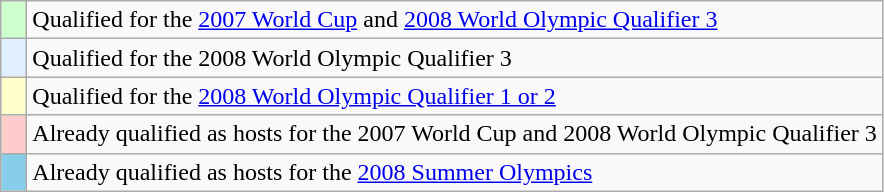<table class="wikitable" style="text-align:left;">
<tr>
<td width=10px bgcolor=#ccffcc></td>
<td>Qualified for the <a href='#'>2007 World Cup</a> and <a href='#'>2008 World Olympic Qualifier 3</a></td>
</tr>
<tr>
<td width=10px bgcolor=#dfefff></td>
<td>Qualified for the 2008 World Olympic Qualifier 3</td>
</tr>
<tr>
<td width=10px bgcolor=#ffffcc></td>
<td>Qualified for the <a href='#'>2008 World Olympic Qualifier 1 or 2</a></td>
</tr>
<tr>
<td width=10px bgcolor=#ffcccc></td>
<td>Already qualified as hosts for the 2007 World Cup and 2008 World Olympic Qualifier 3</td>
</tr>
<tr>
<td width=10px bgcolor=#87ceeb></td>
<td>Already qualified as hosts for the <a href='#'>2008 Summer Olympics</a></td>
</tr>
</table>
